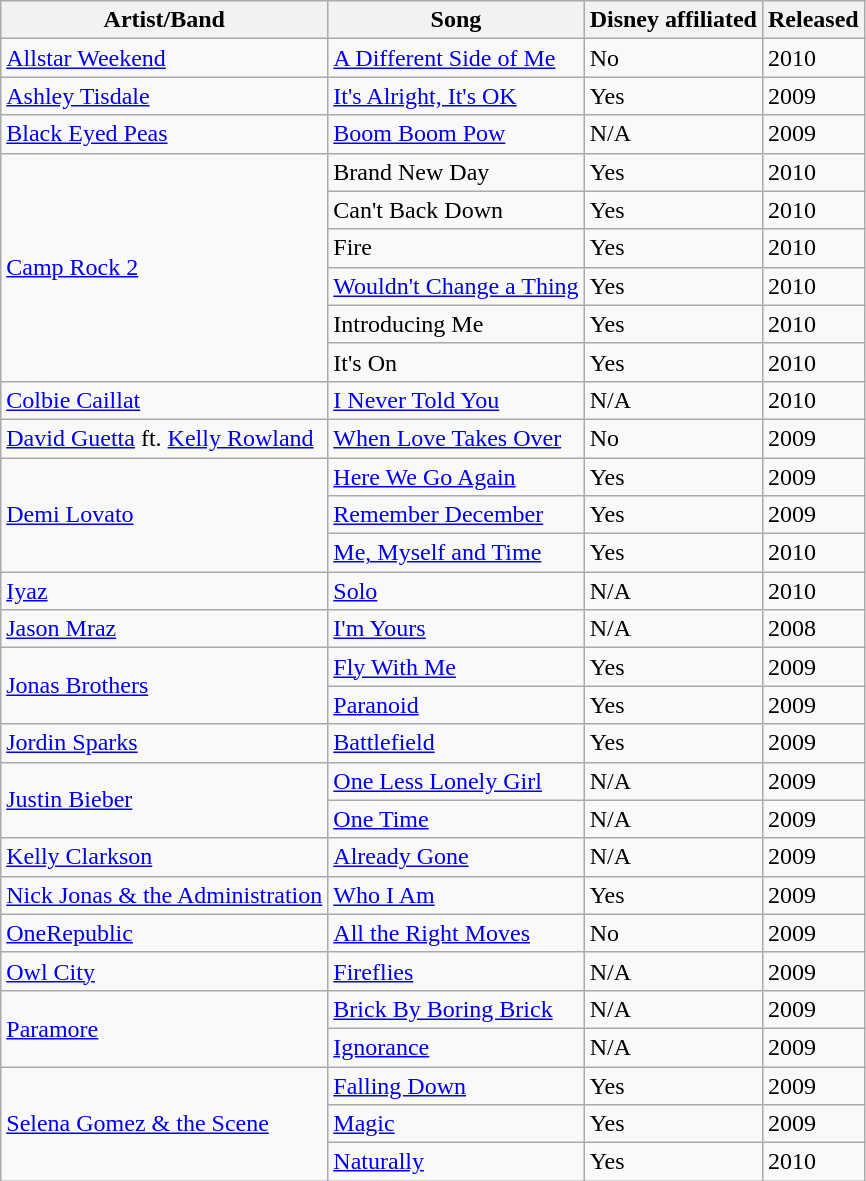<table class="wikitable sortable">
<tr>
<th>Artist/Band</th>
<th>Song</th>
<th>Disney affiliated</th>
<th>Released</th>
</tr>
<tr>
<td><a href='#'>Allstar Weekend</a></td>
<td><a href='#'>A Different Side of Me</a></td>
<td>No</td>
<td>2010</td>
</tr>
<tr>
<td><a href='#'>Ashley Tisdale</a></td>
<td><a href='#'>It's Alright, It's OK</a></td>
<td>Yes</td>
<td>2009</td>
</tr>
<tr>
<td><a href='#'>Black Eyed Peas</a></td>
<td><a href='#'>Boom Boom Pow</a></td>
<td>N/A</td>
<td>2009</td>
</tr>
<tr>
<td rowspan="6"><a href='#'>Camp Rock 2</a></td>
<td>Brand New Day</td>
<td>Yes</td>
<td>2010</td>
</tr>
<tr>
<td>Can't Back Down</td>
<td>Yes</td>
<td>2010</td>
</tr>
<tr>
<td>Fire</td>
<td>Yes</td>
<td>2010</td>
</tr>
<tr>
<td><a href='#'>Wouldn't Change a Thing</a></td>
<td>Yes</td>
<td>2010</td>
</tr>
<tr>
<td>Introducing Me</td>
<td>Yes</td>
<td>2010</td>
</tr>
<tr>
<td>It's On</td>
<td>Yes</td>
<td>2010</td>
</tr>
<tr>
<td><a href='#'>Colbie Caillat</a></td>
<td><a href='#'>I Never Told You</a></td>
<td>N/A</td>
<td>2010</td>
</tr>
<tr>
<td><a href='#'>David Guetta</a> ft. <a href='#'>Kelly Rowland</a></td>
<td><a href='#'>When Love Takes Over</a></td>
<td>No</td>
<td>2009</td>
</tr>
<tr>
<td rowspan="3"><a href='#'>Demi Lovato</a></td>
<td><a href='#'>Here We Go Again</a></td>
<td>Yes</td>
<td>2009</td>
</tr>
<tr>
<td><a href='#'>Remember December</a></td>
<td>Yes</td>
<td>2009</td>
</tr>
<tr>
<td><a href='#'>Me, Myself and Time</a></td>
<td>Yes</td>
<td>2010</td>
</tr>
<tr>
<td><a href='#'>Iyaz</a></td>
<td><a href='#'>Solo</a></td>
<td>N/A</td>
<td>2010</td>
</tr>
<tr>
<td><a href='#'>Jason Mraz</a></td>
<td><a href='#'>I'm Yours</a></td>
<td>N/A</td>
<td>2008</td>
</tr>
<tr>
<td rowspan="2"><a href='#'>Jonas Brothers</a></td>
<td><a href='#'>Fly With Me</a></td>
<td>Yes</td>
<td>2009</td>
</tr>
<tr>
<td><a href='#'>Paranoid</a></td>
<td>Yes</td>
<td>2009</td>
</tr>
<tr>
<td><a href='#'>Jordin Sparks</a></td>
<td><a href='#'>Battlefield</a></td>
<td>Yes</td>
<td>2009</td>
</tr>
<tr>
<td rowspan="2"><a href='#'>Justin Bieber</a></td>
<td><a href='#'>One Less Lonely Girl</a></td>
<td>N/A</td>
<td>2009</td>
</tr>
<tr>
<td><a href='#'>One Time</a></td>
<td>N/A</td>
<td>2009</td>
</tr>
<tr>
<td><a href='#'>Kelly Clarkson</a></td>
<td><a href='#'>Already Gone</a></td>
<td>N/A</td>
<td>2009</td>
</tr>
<tr>
<td><a href='#'>Nick Jonas & the Administration</a></td>
<td><a href='#'>Who I Am</a></td>
<td>Yes</td>
<td>2009</td>
</tr>
<tr>
<td><a href='#'>OneRepublic</a></td>
<td><a href='#'>All the Right Moves</a></td>
<td>No</td>
<td>2009</td>
</tr>
<tr>
<td><a href='#'>Owl City</a></td>
<td><a href='#'>Fireflies</a></td>
<td>N/A</td>
<td>2009</td>
</tr>
<tr>
<td rowspan="2"><a href='#'>Paramore</a></td>
<td><a href='#'>Brick By Boring Brick</a></td>
<td>N/A</td>
<td>2009</td>
</tr>
<tr>
<td><a href='#'>Ignorance</a></td>
<td>N/A</td>
<td>2009</td>
</tr>
<tr>
<td rowspan="3"><a href='#'>Selena Gomez & the Scene</a></td>
<td><a href='#'>Falling Down</a></td>
<td>Yes</td>
<td>2009</td>
</tr>
<tr>
<td><a href='#'>Magic</a></td>
<td>Yes</td>
<td>2009</td>
</tr>
<tr>
<td><a href='#'>Naturally</a></td>
<td>Yes</td>
<td>2010</td>
</tr>
</table>
